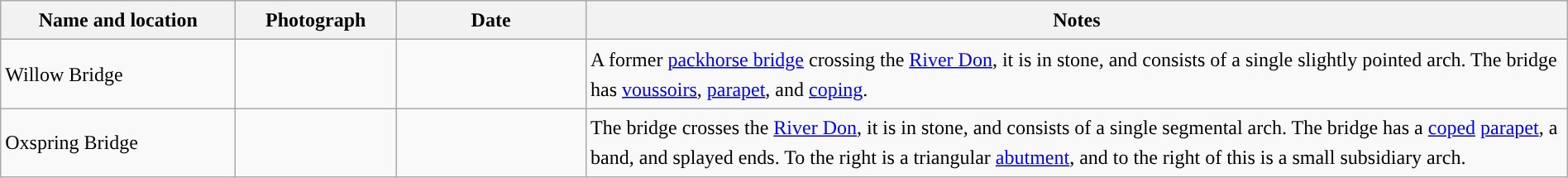<table class="wikitable sortable plainrowheaders" style="width:100%;border:0px;text-align:left;line-height:150%;">
<tr>
<th scope="col"  style="width:150px">Name and location</th>
<th scope="col"  style="width:100px" class="unsortable">Photograph</th>
<th scope="col"  style="width:120px">Date</th>
<th scope="col"  style="width:650px" class="unsortable">Notes</th>
</tr>
<tr>
<td>Willow Bridge<br><small></small></td>
<td></td>
<td align="center"></td>
<td>A former <a href='#'>packhorse bridge</a> crossing the <a href='#'>River Don</a>, it is in stone, and consists of a single slightly pointed arch.  The bridge has <a href='#'>voussoirs</a>, <a href='#'>parapet</a>, and <a href='#'>coping</a>.</td>
</tr>
<tr>
<td>Oxspring Bridge<br><small></small></td>
<td></td>
<td align="center"></td>
<td>The bridge crosses the <a href='#'>River Don</a>, it is in stone, and consists of a single segmental arch.  The bridge has a <a href='#'>coped</a> <a href='#'>parapet</a>, a band, and splayed ends.  To the right is a triangular <a href='#'>abutment</a>, and to the right of this is a small subsidiary arch.</td>
</tr>
<tr>
</tr>
</table>
